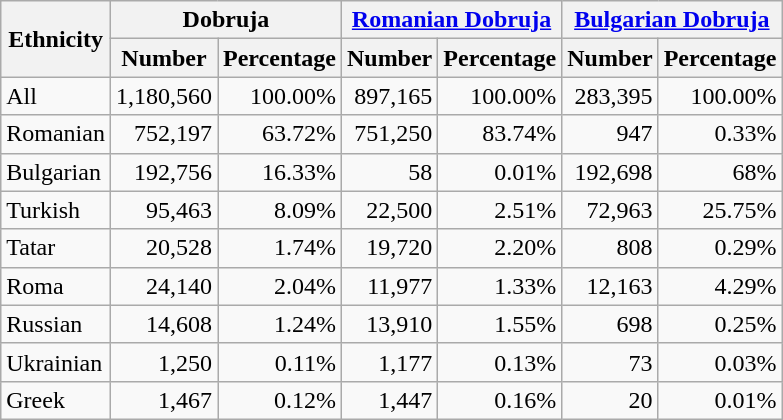<table class=wikitable>
<tr>
<th rowspan="2" style="width:60px;">Ethnicity</th>
<th colspan="2">Dobruja</th>
<th colspan="2"><a href='#'>Romanian Dobruja</a></th>
<th colspan="2"><a href='#'>Bulgarian Dobruja</a></th>
</tr>
<tr>
<th>Number</th>
<th>Percentage</th>
<th>Number</th>
<th>Percentage</th>
<th>Number</th>
<th>Percentage</th>
</tr>
<tr>
<td style="text-align:left;">All</td>
<td style="text-align:right;">1,180,560</td>
<td style="text-align:right;">100.00%</td>
<td style="text-align:right;">897,165</td>
<td style="text-align:right;">100.00%</td>
<td style="text-align:right;">283,395</td>
<td style="text-align:right;">100.00%</td>
</tr>
<tr>
<td style="text-align:left;">Romanian</td>
<td style="text-align:right;">752,197</td>
<td style="text-align:right;">63.72%</td>
<td style="text-align:right;">751,250</td>
<td style="text-align:right;">83.74%</td>
<td style="text-align:right;">947</td>
<td style="text-align:right;">0.33%</td>
</tr>
<tr>
<td style="text-align:left;">Bulgarian</td>
<td style="text-align:right;">192,756</td>
<td style="text-align:right;">16.33%</td>
<td style="text-align:right;">58</td>
<td style="text-align:right;">0.01%</td>
<td style="text-align:right;">192,698</td>
<td style="text-align:right;">68%</td>
</tr>
<tr>
<td style="text-align:left;">Turkish</td>
<td style="text-align:right;">95,463</td>
<td style="text-align:right;">8.09%</td>
<td style="text-align:right;">22,500</td>
<td style="text-align:right;">2.51%</td>
<td style="text-align:right;">72,963</td>
<td style="text-align:right;">25.75%</td>
</tr>
<tr>
<td style="text-align:left;">Tatar</td>
<td style="text-align:right;">20,528</td>
<td style="text-align:right;">1.74%</td>
<td style="text-align:right;">19,720</td>
<td style="text-align:right;">2.20%</td>
<td style="text-align:right;">808</td>
<td style="text-align:right;">0.29%</td>
</tr>
<tr>
<td style="text-align:left;">Roma</td>
<td style="text-align:right;">24,140</td>
<td style="text-align:right;">2.04%</td>
<td style="text-align:right;">11,977</td>
<td style="text-align:right;">1.33%</td>
<td style="text-align:right;">12,163</td>
<td style="text-align:right;">4.29%</td>
</tr>
<tr>
<td style="text-align:left;">Russian</td>
<td style="text-align:right;">14,608</td>
<td style="text-align:right;">1.24%</td>
<td style="text-align:right;">13,910</td>
<td style="text-align:right;">1.55%</td>
<td style="text-align:right;">698</td>
<td style="text-align:right;">0.25%</td>
</tr>
<tr>
<td style="text-align:left;">Ukrainian</td>
<td style="text-align:right;">1,250</td>
<td style="text-align:right;">0.11%</td>
<td style="text-align:right;">1,177</td>
<td style="text-align:right;">0.13%</td>
<td style="text-align:right;">73</td>
<td style="text-align:right;">0.03%</td>
</tr>
<tr>
<td style="text-align:left;">Greek</td>
<td style="text-align:right;">1,467</td>
<td style="text-align:right;">0.12%</td>
<td style="text-align:right;">1,447</td>
<td style="text-align:right;">0.16%</td>
<td style="text-align:right;">20</td>
<td style="text-align:right;">0.01%</td>
</tr>
</table>
